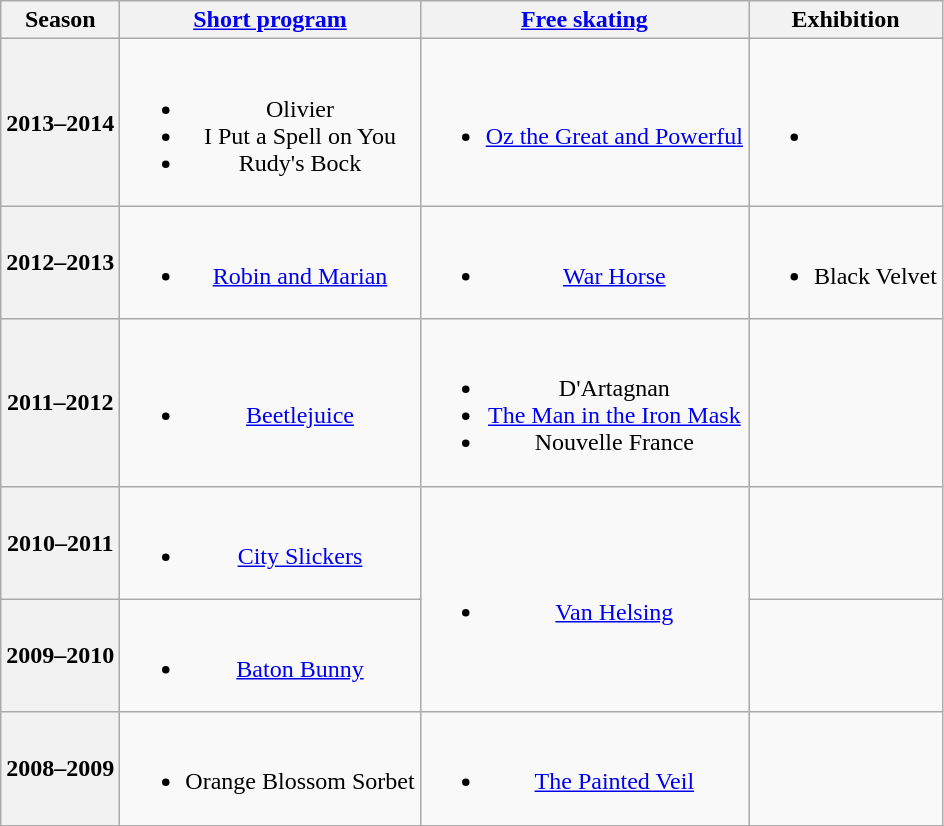<table class="wikitable" style="text-align: center">
<tr>
<th>Season</th>
<th><a href='#'>Short program</a></th>
<th><a href='#'>Free skating</a></th>
<th>Exhibition</th>
</tr>
<tr>
<th>2013–2014 <br> </th>
<td><br><ul><li>Olivier</li><li>I Put a Spell on You</li><li>Rudy's Bock</li></ul></td>
<td><br><ul><li><a href='#'>Oz the Great and Powerful</a> <br></li></ul></td>
<td><br><ul><li></li></ul></td>
</tr>
<tr>
<th>2012–2013 <br> </th>
<td><br><ul><li><a href='#'>Robin and Marian</a> <br></li></ul></td>
<td><br><ul><li><a href='#'>War Horse</a> <br></li></ul></td>
<td><br><ul><li>Black Velvet <br></li></ul></td>
</tr>
<tr>
<th>2011–2012 <br> </th>
<td><br><ul><li><a href='#'>Beetlejuice</a> <br></li></ul></td>
<td><br><ul><li>D'Artagnan <br></li><li><a href='#'>The Man in the Iron Mask</a> <br></li><li>Nouvelle France <br></li></ul></td>
<td></td>
</tr>
<tr>
<th>2010–2011 <br> </th>
<td><br><ul><li><a href='#'>City Slickers</a> <br></li></ul></td>
<td rowspan=2><br><ul><li><a href='#'>Van Helsing</a> <br></li></ul></td>
<td></td>
</tr>
<tr>
<th>2009–2010 <br> </th>
<td><br><ul><li><a href='#'>Baton Bunny</a> <br></li></ul></td>
<td></td>
</tr>
<tr>
<th>2008–2009 <br> </th>
<td><br><ul><li>Orange Blossom Sorbet <br></li></ul></td>
<td><br><ul><li><a href='#'>The Painted Veil</a> <br></li></ul></td>
<td></td>
</tr>
</table>
